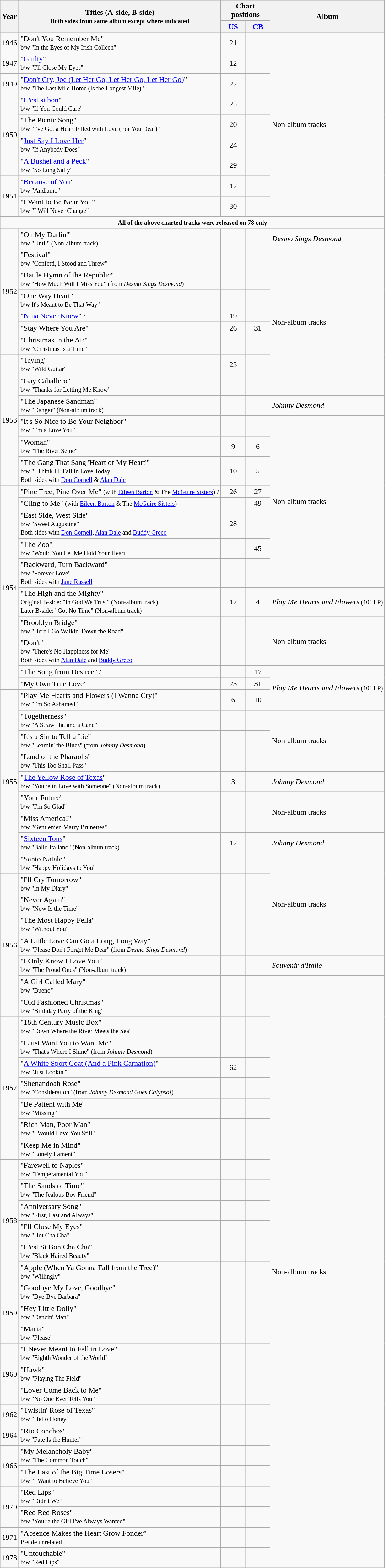<table class="wikitable">
<tr>
<th rowspan="2">Year</th>
<th rowspan="2">Titles (A-side, B-side)<br><small>Both sides from same album except where indicated</small></th>
<th colspan="2">Chart positions</th>
<th rowspan="2">Album</th>
</tr>
<tr>
<th style="width:45px;"><a href='#'>US</a></th>
<th style="width:45px;"><a href='#'>CB</a></th>
</tr>
<tr>
<td>1946</td>
<td>"Don't You Remember Me"<br><small>b/w "In the Eyes of My Irish Colleen"</small></td>
<td style="text-align:center;">21</td>
<td style="text-align:center;"></td>
<td style="text-align:left;" rowspan="9">Non-album tracks</td>
</tr>
<tr>
<td>1947</td>
<td>"<a href='#'>Guilty</a>"<br><small>b/w "I'll Close My Eyes"</small></td>
<td style="text-align:center;">12</td>
<td style="text-align:center;"></td>
</tr>
<tr>
<td>1949</td>
<td>"<a href='#'>Don't Cry, Joe (Let Her Go, Let Her Go, Let Her Go)</a>"<br><small>b/w "The Last Mile Home (Is the Longest Mile)"</small></td>
<td style="text-align:center;">22</td>
<td style="text-align:center;"></td>
</tr>
<tr>
<td rowspan="4">1950</td>
<td>"<a href='#'>C'est si bon</a>"<br><small>b/w "If You Could Care"</small></td>
<td style="text-align:center;">25</td>
<td style="text-align:center;"></td>
</tr>
<tr>
<td>"The Picnic Song"<br><small>b/w "I've Got a Heart Filled with Love (For You Dear)"</small></td>
<td style="text-align:center;">20</td>
<td style="text-align:center;"></td>
</tr>
<tr>
<td>"<a href='#'>Just Say I Love Her</a>"<br><small>b/w "If Anybody Does"</small></td>
<td style="text-align:center;">24</td>
<td style="text-align:center;"></td>
</tr>
<tr>
<td>"<a href='#'>A Bushel and a Peck</a>"<br><small>b/w "So Long Sally"</small></td>
<td style="text-align:center;">29</td>
<td style="text-align:center;"></td>
</tr>
<tr>
<td rowspan="2">1951</td>
<td>"<a href='#'>Because of You</a>"<br><small>b/w "Andiamo"</small></td>
<td style="text-align:center;">17</td>
<td style="text-align:center;"></td>
</tr>
<tr>
<td>"I Want to Be Near You"<br><small>b/w "I Will Never Change"</small></td>
<td style="text-align:center;">30</td>
<td style="text-align:center;"></td>
</tr>
<tr>
<td colspan="5" style="text-align:center;"><small><strong>All of the above charted tracks were released on 78 only</strong></small></td>
</tr>
<tr>
<td rowspan="7">1952</td>
<td>"Oh My Darlin'"<br><small>b/w "Until" (Non-album track) </small></td>
<td style="text-align:center;"></td>
<td style="text-align:center;"></td>
<td style="text-align:left;"><em>Desmo Sings Desmond</em></td>
</tr>
<tr>
<td>"Festival"<br><small>b/w "Confetti, I Stood and Threw" </small></td>
<td style="text-align:center;"></td>
<td style="text-align:center;"></td>
<td style="text-align:left;" rowspan="8">Non-album tracks</td>
</tr>
<tr>
<td>"Battle Hymn of the Republic"<br><small>b/w "How Much Will I Miss You" (from <em>Desmo Sings Desmond</em>)</small></td>
<td style="text-align:center;"></td>
<td style="text-align:center;"></td>
</tr>
<tr>
<td>"One Way Heart"<br><small>b/w It's Meant to Be That Way" </small></td>
<td style="text-align:center;"></td>
<td style="text-align:center;"></td>
</tr>
<tr>
<td>"<a href='#'>Nina Never Knew</a>" /</td>
<td style="text-align:center;">19</td>
<td style="text-align:center;"></td>
</tr>
<tr>
<td>"Stay Where You Are"</td>
<td style="text-align:center;">26</td>
<td style="text-align:center;">31</td>
</tr>
<tr>
<td>"Christmas in the Air"<br><small>b/w "Christmas Is a Time"  </small></td>
<td style="text-align:center;"></td>
<td style="text-align:center;"></td>
</tr>
<tr>
<td rowspan="6">1953</td>
<td>"Trying"<br><small>b/w "Wild Guitar"</small></td>
<td style="text-align:center;">23</td>
<td style="text-align:center;"></td>
</tr>
<tr>
<td>"Gay Caballero"<br><small>b/w "Thanks for Letting Me Know" </small></td>
<td style="text-align:center;"></td>
<td style="text-align:center;"></td>
</tr>
<tr>
<td>"The Japanese Sandman"<br><small>b/w "Danger" (Non-album track)</small></td>
<td style="text-align:center;"></td>
<td style="text-align:center;"></td>
<td style="text-align:left;"><em>Johnny Desmond</em></td>
</tr>
<tr>
<td>"It's So Nice to Be Your Neighbor"<br><small>b/w "I'm a Love You" </small></td>
<td style="text-align:center;"></td>
<td style="text-align:center;"></td>
<td style="text-align:left;" rowspan="8">Non-album tracks</td>
</tr>
<tr>
<td>"Woman"<br><small>b/w "The River Seine" </small></td>
<td style="text-align:center;">9</td>
<td style="text-align:center;">6</td>
</tr>
<tr>
<td>"The Gang That Sang 'Heart of My Heart'"<br><small>b/w "I Think I'll Fall in Love Today"<br>Both sides with <a href='#'>Don Cornell</a> & <a href='#'>Alan Dale</a></small></td>
<td style="text-align:center;">10</td>
<td style="text-align:center;">5</td>
</tr>
<tr>
<td rowspan="10">1954</td>
<td>"Pine Tree, Pine Over Me" <small> (with <a href='#'>Eileen Barton</a> & The <a href='#'>McGuire Sisters</a>)</small> /</td>
<td style="text-align:center;">26</td>
<td style="text-align:center;">27</td>
</tr>
<tr>
<td>"Cling to Me" <small> (with <a href='#'>Eileen Barton</a> & The <a href='#'>McGuire Sisters</a>)</small></td>
<td style="text-align:center;"></td>
<td style="text-align:center;">49</td>
</tr>
<tr>
<td>"East Side, West Side"<br><small>b/w "Sweet Augustine"<br>Both sides with <a href='#'>Don Cornell</a>, <a href='#'>Alan Dale</a> and <a href='#'>Buddy Greco</a></small></td>
<td style="text-align:center;">28</td>
<td style="text-align:center;"></td>
</tr>
<tr>
<td>"The Zoo"<br><small>b/w "Would You Let Me Hold Your Heart"</small></td>
<td style="text-align:center;"></td>
<td style="text-align:center;">45</td>
</tr>
<tr>
<td>"Backward, Turn Backward"<br><small>b/w "Forever Love"<br>Both sides with <a href='#'>Jane Russell</a> </small></td>
<td style="text-align:center;"></td>
<td style="text-align:center;"></td>
</tr>
<tr>
<td>"The High and the Mighty"<br><small>Original B-side: "In God We Trust" (Non-album track)<br>Later B-side: "Got No Time" (Non-album track)</small></td>
<td style="text-align:center;">17</td>
<td style="text-align:center;">4</td>
<td style="text-align:left;"><em>Play Me Hearts and Flowers</em><small> (10" LP)</small></td>
</tr>
<tr>
<td>"Brooklyn Bridge"<br><small>b/w "Here I Go Walkin' Down the Road" </small></td>
<td style="text-align:center;"></td>
<td style="text-align:center;"></td>
<td style="text-align:left;" rowspan="2">Non-album tracks</td>
</tr>
<tr>
<td>"Don't"<br><small>b/w "There's No Happiness for Me"<br>Both sides with <a href='#'>Alan Dale</a> and <a href='#'>Buddy Greco</a> </small></td>
<td style="text-align:center;"></td>
<td style="text-align:center;"></td>
</tr>
<tr>
<td>"The Song from Desiree" /</td>
<td style="text-align:center;"></td>
<td style="text-align:center;">17</td>
<td style="text-align:left;" rowspan="3"><em>Play Me Hearts and Flowers</em><small> (10" LP)</small></td>
</tr>
<tr>
<td>"My Own True Love"</td>
<td style="text-align:center;">23</td>
<td style="text-align:center;">31</td>
</tr>
<tr>
<td rowspan="9">1955</td>
<td>"Play Me Hearts and Flowers (I Wanna Cry)"<br><small>b/w "I'm So Ashamed"</small></td>
<td style="text-align:center;">6</td>
<td style="text-align:center;">10</td>
</tr>
<tr>
<td>"Togetherness"<br><small>b/w "A Straw Hat and a Cane"</small></td>
<td style="text-align:center;"></td>
<td style="text-align:center;"></td>
<td style="text-align:left;" rowspan="3">Non-album tracks</td>
</tr>
<tr>
<td>"It's a Sin to Tell a Lie"<br><small>b/w "Learnin' the Blues" (from <em>Johnny Desmond</em>)</small></td>
<td style="text-align:center;"></td>
<td style="text-align:center;"></td>
</tr>
<tr>
<td>"Land of the Pharaohs"<br><small>b/w "This Too Shall Pass" </small></td>
<td style="text-align:center;"></td>
<td style="text-align:center;"></td>
</tr>
<tr>
<td>"<a href='#'>The Yellow Rose of Texas</a>"<br><small>b/w "You're in Love with Someone" (Non-album track)</small></td>
<td style="text-align:center;">3</td>
<td style="text-align:center;">1</td>
<td style="text-align:left;"><em>Johnny Desmond</em></td>
</tr>
<tr>
<td>"Your Future"<br><small>b/w "I'm So Glad" </small></td>
<td style="text-align:center;"></td>
<td style="text-align:center;"></td>
<td style="text-align:left;" rowspan="2">Non-album tracks</td>
</tr>
<tr>
<td>"Miss America!"<br><small>b/w "Gentlemen Marry Brunettes"</small></td>
<td style="text-align:center;"></td>
<td style="text-align:center;"></td>
</tr>
<tr>
<td>"<a href='#'>Sixteen Tons</a>"<br><small>b/w "Ballo Italiano" (Non-album track)</small></td>
<td style="text-align:center;">17</td>
<td style="text-align:center;"></td>
<td style="text-align:left;"><em>Johnny Desmond</em></td>
</tr>
<tr>
<td>"Santo Natale"<br><small>b/w "Happy Holidays to You"</small></td>
<td style="text-align:center;"></td>
<td style="text-align:center;"></td>
<td style="text-align:left;" rowspan="5">Non-album tracks</td>
</tr>
<tr>
<td rowspan="7">1956</td>
<td>"I'll Cry Tomorrow"<br><small>b/w "In My Diary"</small></td>
<td style="text-align:center;"></td>
<td style="text-align:center;"></td>
</tr>
<tr>
<td>"Never Again"<br><small>b/w "Now Is the Time"</small></td>
<td style="text-align:center;"></td>
<td style="text-align:center;"></td>
</tr>
<tr>
<td>"The Most Happy Fella"<br><small>b/w "Without You" </small></td>
<td style="text-align:center;"></td>
<td style="text-align:center;"></td>
</tr>
<tr>
<td>"A Little Love Can Go a Long, Long Way"<br><small>b/w "Please Don't Forget Me Dear" (from <em>Desmo Sings Desmond</em>)</small></td>
<td style="text-align:center;"></td>
<td style="text-align:center;"></td>
</tr>
<tr>
<td>"I Only Know I Love You"<br><small>b/w "The Proud Ones" (Non-album track)</small></td>
<td style="text-align:center;"></td>
<td style="text-align:center;"></td>
<td style="text-align:left;"><em>Souvenir d'Italie</em></td>
</tr>
<tr>
<td>"A Girl Called Mary"<br><small>b/w "Bueno" </small></td>
<td style="text-align:center;"></td>
<td style="text-align:center;"></td>
<td style="text-align:left;" rowspan="29">Non-album tracks</td>
</tr>
<tr>
<td>"Old Fashioned Christmas"<br><small>b/w "Birthday Party of the King" </small></td>
<td style="text-align:center;"></td>
<td style="text-align:center;"></td>
</tr>
<tr>
<td rowspan="7">1957</td>
<td>"18th Century Music Box"<br><small>b/w "Down Where the River Meets the Sea"</small></td>
<td style="text-align:center;"></td>
<td style="text-align:center;"></td>
</tr>
<tr>
<td>"I Just Want You to Want Me"<br><small>b/w "That's Where I Shine" (from <em>Johnny Desmond</em>) </small></td>
<td style="text-align:center;"></td>
<td style="text-align:center;"></td>
</tr>
<tr>
<td>"<a href='#'>A White Sport Coat (And a Pink Carnation)</a>"<br><small>b/w "Just Lookin'"</small></td>
<td style="text-align:center;">62</td>
<td style="text-align:center;"></td>
</tr>
<tr>
<td>"Shenandoah Rose"<br><small>b/w "Consideration" (from <em>Johnny Desmond Goes Calypso!</em>)</small></td>
<td style="text-align:center;"></td>
<td style="text-align:center;"></td>
</tr>
<tr>
<td>"Be Patient with Me"<br><small>b/w "Missing" </small></td>
<td style="text-align:center;"></td>
<td style="text-align:center;"></td>
</tr>
<tr>
<td>"Rich Man, Poor Man"<br><small>b/w "I Would Love You Still"</small></td>
<td style="text-align:center;"></td>
<td style="text-align:center;"></td>
</tr>
<tr>
<td>"Keep Me in Mind"<br><small>b/w "Lonely Lament"</small></td>
<td style="text-align:center;"></td>
<td style="text-align:center;"></td>
</tr>
<tr>
<td rowspan="6">1958</td>
<td>"Farewell to Naples"<br><small>b/w "Temperamental You"</small></td>
<td style="text-align:center;"></td>
<td style="text-align:center;"></td>
</tr>
<tr>
<td>"The Sands of Time"<br><small>b/w "The Jealous Boy Friend"</small></td>
<td style="text-align:center;"></td>
<td style="text-align:center;"></td>
</tr>
<tr>
<td>"Anniversary Song"<br><small>b/w "First, Last and Always" </small></td>
<td style="text-align:center;"></td>
<td style="text-align:center;"></td>
</tr>
<tr>
<td>"I'll Close My Eyes"<br><small>b/w "Hot Cha Cha"</small></td>
<td style="text-align:center;"></td>
<td style="text-align:center;"></td>
</tr>
<tr>
<td>"C'est Si Bon Cha Cha"<br><small>b/w "Black Haired Beauty"</small></td>
<td style="text-align:center;"></td>
<td style="text-align:center;"></td>
</tr>
<tr>
<td>"Apple (When Ya Gonna Fall from the Tree)"<br><small>b/w "Willingly"</small></td>
<td style="text-align:center;"></td>
<td style="text-align:center;"></td>
</tr>
<tr>
<td rowspan="3">1959</td>
<td>"Goodbye My Love, Goodbye"<br><small>b/w "Bye-Bye Barbara"</small></td>
<td style="text-align:center;"></td>
<td style="text-align:center;"></td>
</tr>
<tr>
<td>"Hey Little Dolly"<br><small>b/w "Dancin' Man"</small></td>
<td style="text-align:center;"></td>
<td style="text-align:center;"></td>
</tr>
<tr>
<td>"Maria"<br><small>b/w "Please"</small></td>
<td style="text-align:center;"></td>
<td style="text-align:center;"></td>
</tr>
<tr>
<td rowspan="3">1960</td>
<td>"I Never Meant to Fall in Love"<br><small>b/w "Eighth Wonder of the World"</small></td>
<td style="text-align:center;"></td>
<td style="text-align:center;"></td>
</tr>
<tr>
<td>"Hawk"<br><small>b/w "Playing The Field"</small></td>
<td style="text-align:center;"></td>
<td style="text-align:center;"></td>
</tr>
<tr>
<td>"Lover Come Back to Me"<br><small>b/w "No One Ever Tells You"</small></td>
<td style="text-align:center;"></td>
<td style="text-align:center;"></td>
</tr>
<tr>
<td>1962</td>
<td>"Twistin' Rose of Texas"<br><small>b/w "Hello Honey"</small></td>
<td style="text-align:center;"></td>
<td style="text-align:center;"></td>
</tr>
<tr>
<td>1964</td>
<td>"Rio Conchos"<br><small>b/w "Fate Is the Hunter"</small></td>
<td style="text-align:center;"></td>
<td style="text-align:center;"></td>
</tr>
<tr>
<td rowspan="2">1966</td>
<td>"My Melancholy Baby"<br><small>b/w "The Common Touch"</small></td>
<td style="text-align:center;"></td>
<td style="text-align:center;"></td>
</tr>
<tr>
<td>"The Last of the Big Time Losers"<br><small>b/w "I Want to Believe You"</small></td>
<td style="text-align:center;"></td>
<td style="text-align:center;"></td>
</tr>
<tr>
<td rowspan="2">1970</td>
<td>"Red Lips"<br><small>b/w "Didn't We"</small></td>
<td style="text-align:center;"></td>
<td style="text-align:center;"></td>
</tr>
<tr>
<td>"Red Red Roses"<br><small>b/w "You're the Girl I've Always Wanted"</small></td>
<td style="text-align:center;"></td>
<td style="text-align:center;"></td>
</tr>
<tr>
<td>1971</td>
<td>"Absence Makes the Heart Grow Fonder"<br><small>B-side unrelated</small></td>
<td style="text-align:center;"></td>
<td style="text-align:center;"></td>
</tr>
<tr>
<td>1973</td>
<td>"Untouchable"<br><small>b/w "Red Lips"</small></td>
<td style="text-align:center;"></td>
<td style="text-align:center;"></td>
</tr>
</table>
